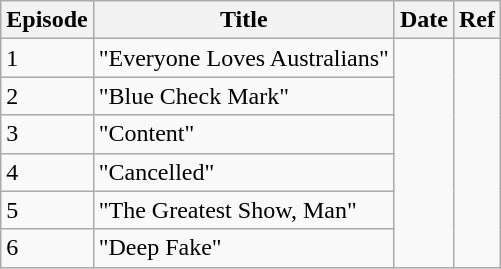<table class="wikitable">
<tr>
<th>Episode</th>
<th>Title</th>
<th>Date</th>
<th>Ref</th>
</tr>
<tr>
<td>1</td>
<td>"Everyone Loves Australians"</td>
<td rowspan="6"></td>
<td rowspan="6"></td>
</tr>
<tr>
<td>2</td>
<td>"Blue Check Mark"</td>
</tr>
<tr>
<td>3</td>
<td>"Content"</td>
</tr>
<tr>
<td>4</td>
<td>"Cancelled"</td>
</tr>
<tr>
<td>5</td>
<td>"The Greatest Show, Man"</td>
</tr>
<tr>
<td>6</td>
<td>"Deep Fake"</td>
</tr>
</table>
